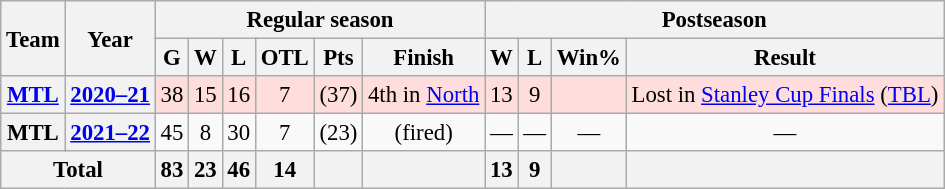<table class="wikitable" style="font-size:95%; text-align:center;">
<tr>
<th rowspan="2">Team</th>
<th rowspan="2">Year</th>
<th colspan="6">Regular season</th>
<th colspan="5">Postseason</th>
</tr>
<tr>
<th>G</th>
<th>W</th>
<th>L</th>
<th>OTL</th>
<th>Pts</th>
<th>Finish</th>
<th>W</th>
<th>L</th>
<th>Win%</th>
<th>Result</th>
</tr>
<tr style="background:#fdd;">
<th><a href='#'>MTL</a></th>
<th><a href='#'>2020–21</a></th>
<td>38</td>
<td>15</td>
<td>16</td>
<td>7</td>
<td>(37)</td>
<td>4th in <a href='#'>North</a></td>
<td>13</td>
<td>9</td>
<td></td>
<td>Lost in <a href='#'>Stanley Cup Finals</a> (<a href='#'>TBL</a>)</td>
</tr>
<tr>
<th>MTL</th>
<th><a href='#'>2021–22</a></th>
<td>45</td>
<td>8</td>
<td>30</td>
<td>7</td>
<td>(23)</td>
<td>(fired)</td>
<td>—</td>
<td>—</td>
<td>—</td>
<td>—</td>
</tr>
<tr>
<th colspan="2">Total</th>
<th>83</th>
<th>23</th>
<th>46</th>
<th>14</th>
<th> </th>
<th> </th>
<th>13</th>
<th>9</th>
<th></th>
<th> </th>
</tr>
</table>
